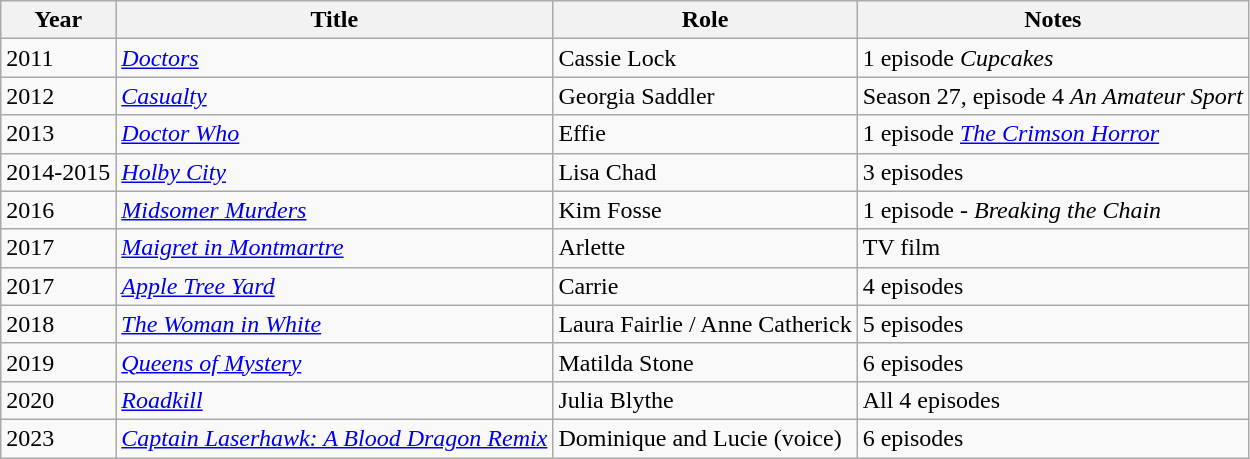<table class="wikitable sortable">
<tr>
<th>Year</th>
<th>Title</th>
<th>Role</th>
<th>Notes</th>
</tr>
<tr>
<td>2011</td>
<td><em><a href='#'>Doctors</a> </em></td>
<td>Cassie Lock</td>
<td>1 episode <em> Cupcakes </em></td>
</tr>
<tr>
<td>2012</td>
<td><em><a href='#'>Casualty</a> </em></td>
<td>Georgia Saddler</td>
<td>Season 27, episode 4 <em>An Amateur Sport</em></td>
</tr>
<tr>
<td>2013</td>
<td><em><a href='#'>Doctor Who</a></em></td>
<td>Effie</td>
<td>1 episode <em><a href='#'>The Crimson Horror</a></em></td>
</tr>
<tr>
<td>2014-2015</td>
<td><em><a href='#'>Holby City</a></em></td>
<td>Lisa Chad</td>
<td>3 episodes</td>
</tr>
<tr>
<td>2016</td>
<td><em><a href='#'>Midsomer Murders</a> </em></td>
<td>Kim Fosse</td>
<td>1 episode -  <em> Breaking the Chain   </em></td>
</tr>
<tr>
<td>2017</td>
<td><em><a href='#'>Maigret in Montmartre</a> </em></td>
<td>Arlette</td>
<td>TV film</td>
</tr>
<tr>
<td>2017</td>
<td><em><a href='#'>Apple Tree Yard</a></em></td>
<td>Carrie</td>
<td>4 episodes</td>
</tr>
<tr>
<td>2018</td>
<td><em><a href='#'>The Woman in White</a></em></td>
<td>Laura Fairlie / Anne Catherick</td>
<td>5 episodes</td>
</tr>
<tr>
<td>2019</td>
<td><em><a href='#'>Queens of Mystery</a> </em></td>
<td>Matilda Stone</td>
<td>6 episodes</td>
</tr>
<tr>
<td>2020</td>
<td><em><a href='#'>Roadkill</a></em> </td>
<td>Julia Blythe</td>
<td>All 4 episodes</td>
</tr>
<tr>
<td>2023</td>
<td><em><a href='#'>Captain Laserhawk: A Blood Dragon Remix</a></em></td>
<td>Dominique and Lucie (voice)</td>
<td>6 episodes</td>
</tr>
</table>
